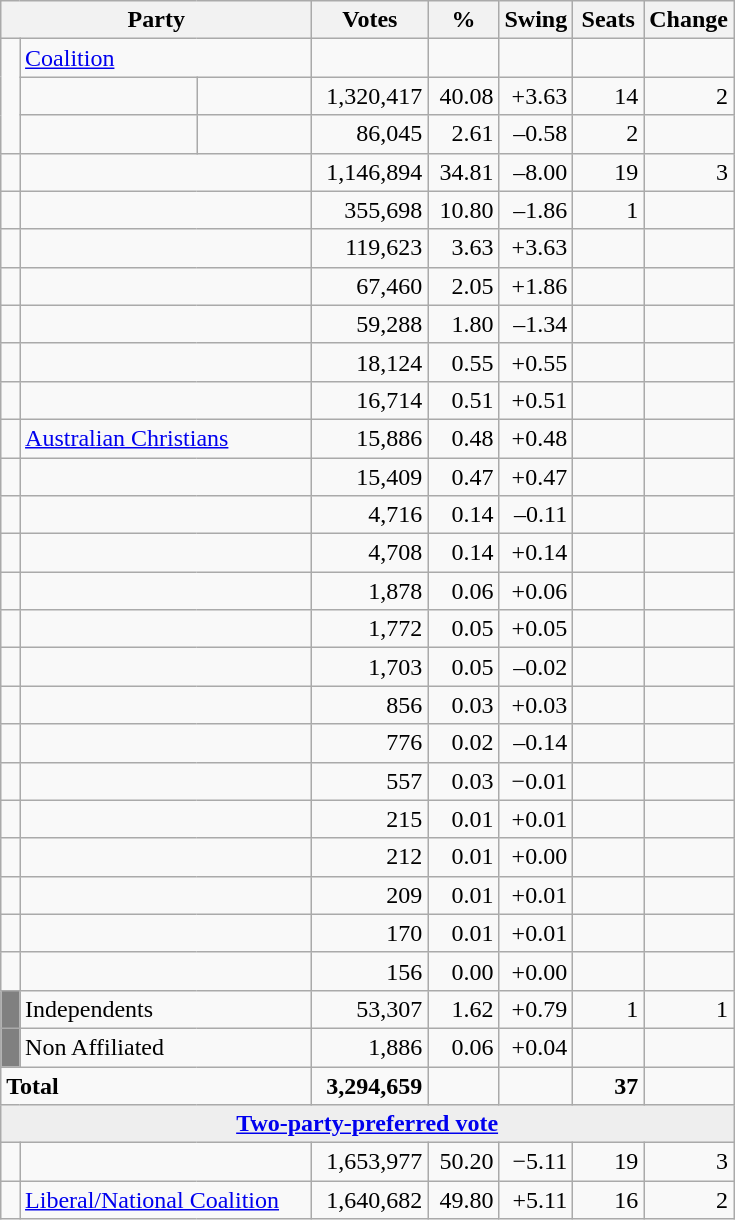<table class="wikitable">
<tr>
<th style="width:200px" colspan=3><strong>Party</strong></th>
<th style="width:70px; text-align:center;"><strong>Votes</strong></th>
<th style="width:40px; text-align:center;"><strong>%</strong></th>
<th style="width:40px; text-align:center;"><strong>Swing</strong></th>
<th style="width:40px; text-align:center;"><strong>Seats</strong></th>
<th style="width:40px; text-align:center;"><strong>Change</strong></th>
</tr>
<tr>
<td rowspan=3> </td>
<td colspan=2><a href='#'>Coalition</a></td>
<td> </td>
<td> </td>
<td> </td>
<td> </td>
<td> </td>
</tr>
<tr>
<td> </td>
<td></td>
<td align=right>1,320,417</td>
<td align=right>40.08</td>
<td align=right>+3.63</td>
<td align=right>14</td>
<td align=right> 2</td>
</tr>
<tr>
<td> </td>
<td></td>
<td align=right>86,045</td>
<td align=right>2.61</td>
<td align=right>–0.58</td>
<td align=right>2</td>
<td align=right></td>
</tr>
<tr>
<td> </td>
<td colspan=2></td>
<td align=right>1,146,894</td>
<td align=right>34.81</td>
<td align=right>–8.00</td>
<td align=right>19</td>
<td align=right> 3</td>
</tr>
<tr>
<td> </td>
<td colspan=2></td>
<td align=right>355,698</td>
<td align=right>10.80</td>
<td align=right>–1.86</td>
<td align=right>1</td>
<td align=right></td>
</tr>
<tr>
<td> </td>
<td colspan=2></td>
<td align=right>119,623</td>
<td align=right>3.63</td>
<td align=right>+3.63</td>
<td align=right></td>
<td align=right></td>
</tr>
<tr>
<td> </td>
<td colspan=2></td>
<td align=right>67,460</td>
<td align=right>2.05</td>
<td align=right>+1.86</td>
<td align=right></td>
<td align=right></td>
</tr>
<tr>
<td> </td>
<td colspan=2></td>
<td align=right>59,288</td>
<td align=right>1.80</td>
<td align=right>–1.34</td>
<td align=right></td>
<td align=right></td>
</tr>
<tr>
<td> </td>
<td colspan=2></td>
<td align=right>18,124</td>
<td align=right>0.55</td>
<td align=right>+0.55</td>
<td align=right></td>
<td align=right></td>
</tr>
<tr>
<td> </td>
<td colspan=2></td>
<td align=right>16,714</td>
<td align=right>0.51</td>
<td align=right>+0.51</td>
<td align=right></td>
<td align=right></td>
</tr>
<tr>
<td> </td>
<td colspan=2><a href='#'>Australian Christians</a></td>
<td align=right>15,886</td>
<td align=right>0.48</td>
<td align=right>+0.48</td>
<td align=right></td>
<td align=right></td>
</tr>
<tr>
<td> </td>
<td colspan=2></td>
<td align=right>15,409</td>
<td align=right>0.47</td>
<td align=right>+0.47</td>
<td align=right></td>
<td align=right></td>
</tr>
<tr>
<td> </td>
<td colspan=2></td>
<td align=right>4,716</td>
<td align=right>0.14</td>
<td align=right>–0.11</td>
<td align=right></td>
<td align=right></td>
</tr>
<tr>
<td> </td>
<td colspan=2></td>
<td align=right>4,708</td>
<td align=right>0.14</td>
<td align=right>+0.14</td>
<td align=right></td>
<td align=right></td>
</tr>
<tr>
<td> </td>
<td colspan=2></td>
<td align=right>1,878</td>
<td align=right>0.06</td>
<td align=right>+0.06</td>
<td align=right></td>
<td align=right></td>
</tr>
<tr>
<td> </td>
<td colspan=2></td>
<td align=right>1,772</td>
<td align=right>0.05</td>
<td align=right>+0.05</td>
<td align=right></td>
<td align=right></td>
</tr>
<tr>
<td> </td>
<td colspan=2></td>
<td align=right>1,703</td>
<td align=right>0.05</td>
<td align=right>–0.02</td>
<td align=right></td>
<td align=right></td>
</tr>
<tr>
<td> </td>
<td colspan=2></td>
<td align=right>856</td>
<td align=right>0.03</td>
<td align=right>+0.03</td>
<td align=right></td>
<td align=right></td>
</tr>
<tr>
<td> </td>
<td colspan=2></td>
<td align=right>776</td>
<td align=right>0.02</td>
<td align=right>–0.14</td>
<td align=right></td>
<td align=right></td>
</tr>
<tr>
<td> </td>
<td colspan=2></td>
<td align=right>557</td>
<td align=right>0.03</td>
<td align=right>−0.01</td>
<td align=right></td>
<td align=right></td>
</tr>
<tr>
<td> </td>
<td colspan=2></td>
<td align=right>215</td>
<td align=right>0.01</td>
<td align=right>+0.01</td>
<td align=right></td>
<td align=right></td>
</tr>
<tr>
<td> </td>
<td colspan=2></td>
<td align=right>212</td>
<td align=right>0.01</td>
<td align=right>+0.00</td>
<td align=right></td>
<td align=right></td>
</tr>
<tr>
<td> </td>
<td colspan=2></td>
<td align=right>209</td>
<td align=right>0.01</td>
<td align=right>+0.01</td>
<td align=right></td>
<td align=right></td>
</tr>
<tr>
<td> </td>
<td colspan=2></td>
<td align=right>170</td>
<td align=right>0.01</td>
<td align=right>+0.01</td>
<td align=right></td>
<td align=right></td>
</tr>
<tr>
<td> </td>
<td colspan=2></td>
<td align=right>156</td>
<td align=right>0.00</td>
<td align=right>+0.00</td>
<td align=right></td>
<td align=right></td>
</tr>
<tr>
<td style="background:gray;"> </td>
<td colspan=2>Independents</td>
<td align=right>53,307</td>
<td align=right>1.62</td>
<td align=right>+0.79</td>
<td align=right>1</td>
<td align=right> 1</td>
</tr>
<tr>
<td style="background:gray;"> </td>
<td colspan=2>Non Affiliated</td>
<td align=right>1,886</td>
<td align=right>0.06</td>
<td align=right>+0.04</td>
<td align=right></td>
<td align=right></td>
</tr>
<tr>
<td colspan=3><strong>Total</strong></td>
<td align=right><strong>3,294,659</strong></td>
<td align=right> </td>
<td align=right> </td>
<td align=right><strong>37</strong></td>
<td align=right></td>
</tr>
<tr>
<td colspan="8" style="text-align:center; background:#eee;"><strong><a href='#'>Two-party-preferred vote</a></strong></td>
</tr>
<tr>
<td> </td>
<td colspan=2></td>
<td align=right>1,653,977</td>
<td align=right>50.20</td>
<td align=right>−5.11</td>
<td align=right>19</td>
<td align=right> 3</td>
</tr>
<tr>
<td> </td>
<td colspan=2><a href='#'>Liberal/National Coalition</a></td>
<td align=right>1,640,682</td>
<td align=right>49.80</td>
<td align=right>+5.11</td>
<td align=right>16</td>
<td align=right> 2</td>
</tr>
</table>
